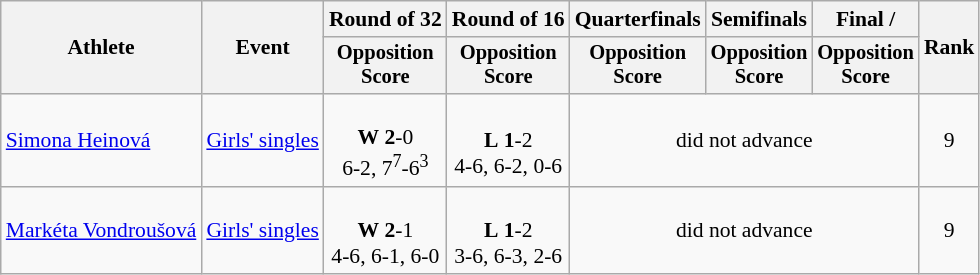<table class=wikitable style="font-size:90%">
<tr>
<th rowspan="2">Athlete</th>
<th rowspan="2">Event</th>
<th>Round of 32</th>
<th>Round of 16</th>
<th>Quarterfinals</th>
<th>Semifinals</th>
<th>Final / </th>
<th rowspan=2>Rank</th>
</tr>
<tr style="font-size:95%">
<th>Opposition<br>Score</th>
<th>Opposition<br>Score</th>
<th>Opposition<br>Score</th>
<th>Opposition<br>Score</th>
<th>Opposition<br>Score</th>
</tr>
<tr align=center>
<td align=left><a href='#'>Simona Heinová</a></td>
<td align=left><a href='#'>Girls' singles</a></td>
<td><br><strong>W</strong> <strong>2</strong>-0 <br> 6-2, 7<sup>7</sup>-6<sup>3</sup></td>
<td><br><strong>L</strong> <strong>1</strong>-2 <br> 4-6, 6-2, 0-6</td>
<td colspan=3>did not advance</td>
<td>9</td>
</tr>
<tr align=center>
<td align=left><a href='#'>Markéta Vondroušová</a></td>
<td align=left><a href='#'>Girls' singles</a></td>
<td><br><strong>W</strong> <strong>2</strong>-1 <br> 4-6, 6-1, 6-0</td>
<td><br><strong>L</strong> <strong>1</strong>-2 <br> 3-6, 6-3, 2-6</td>
<td colspan=3>did not advance</td>
<td>9</td>
</tr>
</table>
